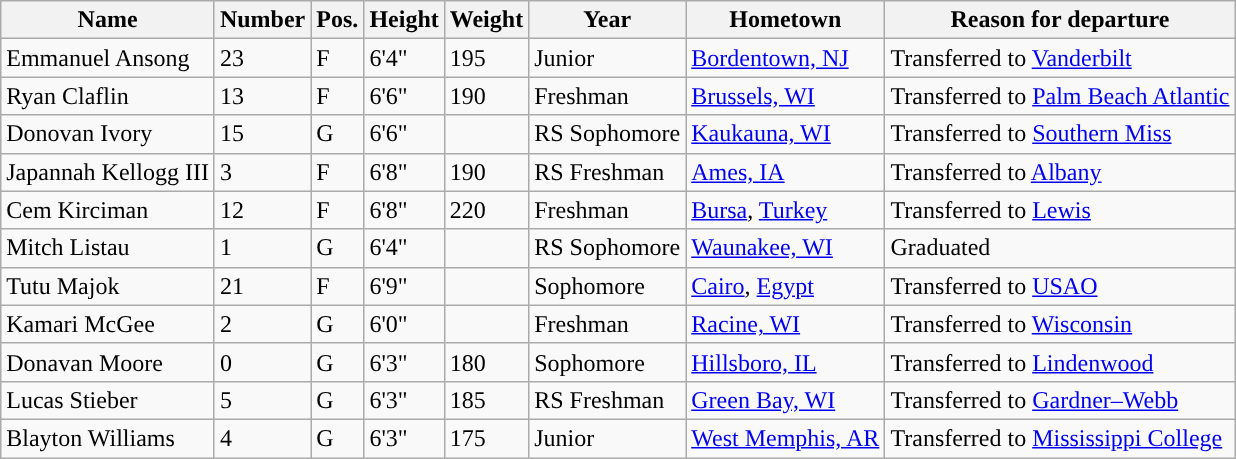<table class="wikitable sortable" border="1">
<tr>
<th>Name</th>
<th>Number</th>
<th>Pos.</th>
<th>Height</th>
<th>Weight</th>
<th>Year</th>
<th>Hometown</th>
<th>Reason for departure</th>
</tr>
<tr>
<td>Emmanuel Ansong</td>
<td>23</td>
<td>F</td>
<td>6'4"</td>
<td>195</td>
<td>Junior</td>
<td><a href='#'>Bordentown, NJ</a></td>
<td>Transferred to <a href='#'>Vanderbilt</a></td>
</tr>
<tr>
<td>Ryan Claflin</td>
<td>13</td>
<td>F</td>
<td>6'6"</td>
<td>190</td>
<td>Freshman</td>
<td><a href='#'>Brussels, WI</a></td>
<td>Transferred to <a href='#'>Palm Beach Atlantic</a></td>
</tr>
<tr>
<td>Donovan Ivory</td>
<td>15</td>
<td>G</td>
<td>6'6"</td>
<td></td>
<td>RS Sophomore</td>
<td><a href='#'>Kaukauna, WI</a></td>
<td>Transferred to <a href='#'>Southern Miss</a></td>
</tr>
<tr>
<td>Japannah Kellogg III</td>
<td>3</td>
<td>F</td>
<td>6'8"</td>
<td>190</td>
<td>RS Freshman</td>
<td><a href='#'>Ames, IA</a></td>
<td>Transferred to <a href='#'>Albany</a></td>
</tr>
<tr>
<td>Cem Kirciman</td>
<td>12</td>
<td>F</td>
<td>6'8"</td>
<td>220</td>
<td>Freshman</td>
<td><a href='#'>Bursa</a>, <a href='#'>Turkey</a></td>
<td>Transferred to <a href='#'>Lewis</a></td>
</tr>
<tr>
<td>Mitch Listau</td>
<td>1</td>
<td>G</td>
<td>6'4"</td>
<td></td>
<td>RS Sophomore</td>
<td><a href='#'>Waunakee, WI</a></td>
<td>Graduated</td>
</tr>
<tr>
<td>Tutu Majok</td>
<td>21</td>
<td>F</td>
<td>6'9"</td>
<td></td>
<td>Sophomore</td>
<td><a href='#'>Cairo</a>, <a href='#'>Egypt</a></td>
<td>Transferred to <a href='#'>USAO</a></td>
</tr>
<tr>
<td>Kamari McGee</td>
<td>2</td>
<td>G</td>
<td>6'0"</td>
<td></td>
<td>Freshman</td>
<td><a href='#'>Racine, WI</a></td>
<td>Transferred to <a href='#'>Wisconsin</a></td>
</tr>
<tr>
<td>Donavan Moore</td>
<td>0</td>
<td>G</td>
<td>6'3"</td>
<td>180</td>
<td>Sophomore</td>
<td><a href='#'>Hillsboro, IL</a></td>
<td>Transferred to <a href='#'>Lindenwood</a></td>
</tr>
<tr>
<td>Lucas Stieber</td>
<td>5</td>
<td>G</td>
<td>6'3"</td>
<td>185</td>
<td>RS Freshman</td>
<td><a href='#'>Green Bay, WI</a></td>
<td>Transferred to <a href='#'>Gardner–Webb</a></td>
</tr>
<tr>
<td>Blayton Williams</td>
<td>4</td>
<td>G</td>
<td>6'3"</td>
<td>175</td>
<td>Junior</td>
<td><a href='#'>West Memphis, AR</a></td>
<td>Transferred to <a href='#'>Mississippi College</a></td>
</tr>
</table>
